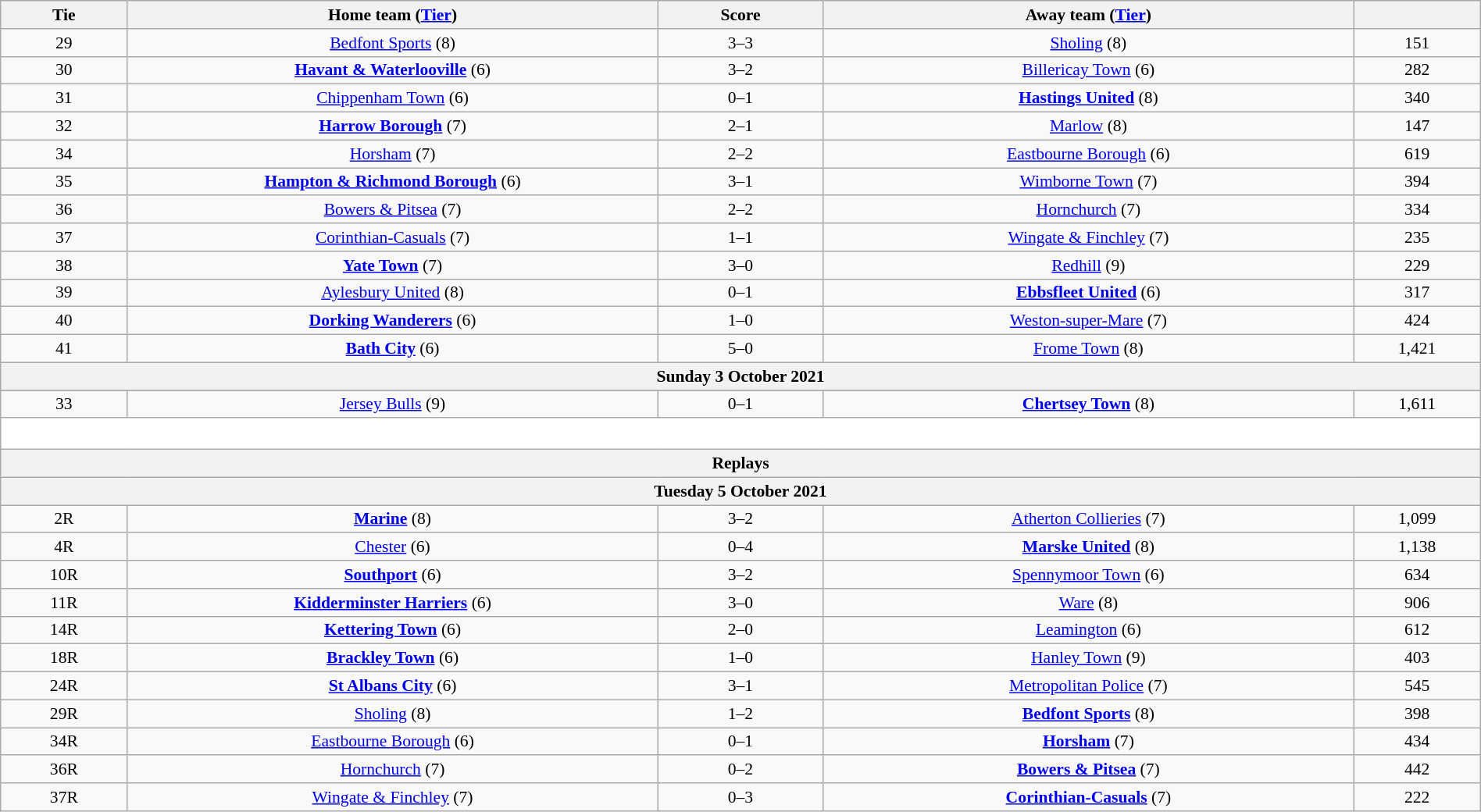<table class="wikitable" style="text-align:center; font-size:90%; width:100%">
<tr>
<th scope="col" style="width:  8.43%;">Tie</th>
<th scope="col" style="width: 35.29%;">Home team (<a href='#'>Tier</a>)</th>
<th scope="col" style="width: 11.00%;">Score</th>
<th scope="col" style="width: 35.29%;">Away team (<a href='#'>Tier</a>)</th>
<th scope="col" style="width:  8.43%;"></th>
</tr>
<tr>
<td>29</td>
<td><a href='#'>Bedfont Sports</a> (8)</td>
<td>3–3</td>
<td><a href='#'>Sholing</a> (8)</td>
<td>151</td>
</tr>
<tr>
<td>30</td>
<td><strong><a href='#'>Havant & Waterlooville</a></strong> (6)</td>
<td>3–2</td>
<td><a href='#'>Billericay Town</a> (6)</td>
<td>282</td>
</tr>
<tr>
<td>31</td>
<td><a href='#'>Chippenham Town</a> (6)</td>
<td>0–1</td>
<td><strong><a href='#'>Hastings United</a></strong> (8)</td>
<td>340</td>
</tr>
<tr>
<td>32</td>
<td><strong><a href='#'>Harrow Borough</a></strong> (7)</td>
<td>2–1</td>
<td><a href='#'>Marlow</a>  (8)</td>
<td>147</td>
</tr>
<tr>
<td>34</td>
<td><a href='#'>Horsham</a> (7)</td>
<td>2–2</td>
<td><a href='#'>Eastbourne Borough</a> (6)</td>
<td>619</td>
</tr>
<tr>
<td>35</td>
<td><strong><a href='#'>Hampton & Richmond Borough</a></strong> (6)</td>
<td>3–1</td>
<td><a href='#'>Wimborne Town</a> (7)</td>
<td>394</td>
</tr>
<tr>
<td>36</td>
<td><a href='#'>Bowers & Pitsea</a> (7)</td>
<td>2–2</td>
<td><a href='#'>Hornchurch</a> (7)</td>
<td>334</td>
</tr>
<tr>
<td>37</td>
<td><a href='#'>Corinthian-Casuals</a> (7)</td>
<td>1–1</td>
<td><a href='#'>Wingate & Finchley</a> (7)</td>
<td>235</td>
</tr>
<tr>
<td>38</td>
<td><strong><a href='#'>Yate Town</a></strong> (7)</td>
<td>3–0</td>
<td><a href='#'>Redhill</a> (9)</td>
<td>229</td>
</tr>
<tr>
<td>39</td>
<td><a href='#'>Aylesbury United</a> (8)</td>
<td>0–1</td>
<td><strong><a href='#'>Ebbsfleet United</a></strong>  (6)</td>
<td>317</td>
</tr>
<tr>
<td>40</td>
<td><strong><a href='#'>Dorking Wanderers</a></strong> (6)</td>
<td>1–0</td>
<td><a href='#'>Weston-super-Mare</a> (7)</td>
<td>424</td>
</tr>
<tr>
<td>41</td>
<td><strong><a href='#'>Bath City</a></strong> (6)</td>
<td>5–0</td>
<td><a href='#'>Frome Town</a> (8)</td>
<td>1,421</td>
</tr>
<tr>
<th colspan="5"><strong>Sunday 3 October 2021</strong></th>
</tr>
<tr>
</tr>
<tr>
<td>33</td>
<td><a href='#'>Jersey Bulls</a> (9)</td>
<td>0–1</td>
<td><strong><a href='#'>Chertsey Town</a></strong>  (8)</td>
<td>1,611</td>
</tr>
<tr>
<td colspan="5" style="height: 20px; background:White;"></td>
</tr>
<tr>
<th colspan="5"><strong>Replays</strong></th>
</tr>
<tr>
<th colspan="5"><strong>Tuesday 5 October 2021</strong></th>
</tr>
<tr>
<td>2R</td>
<td><strong><a href='#'>Marine</a></strong> (8)</td>
<td>3–2 </td>
<td><a href='#'>Atherton Collieries</a> (7)</td>
<td>1,099</td>
</tr>
<tr>
<td>4R</td>
<td><a href='#'>Chester</a> (6)</td>
<td>0–4</td>
<td><strong><a href='#'>Marske United</a></strong> (8)</td>
<td>1,138</td>
</tr>
<tr>
<td>10R</td>
<td><strong><a href='#'>Southport</a></strong> (6)</td>
<td>3–2</td>
<td><a href='#'>Spennymoor Town</a> (6)</td>
<td>634</td>
</tr>
<tr>
<td>11R</td>
<td><strong><a href='#'>Kidderminster Harriers</a></strong> (6)</td>
<td>3–0</td>
<td><a href='#'>Ware</a> (8)</td>
<td>906</td>
</tr>
<tr>
<td>14R</td>
<td><strong><a href='#'>Kettering Town</a></strong> (6)</td>
<td>2–0</td>
<td><a href='#'>Leamington</a> (6)</td>
<td>612</td>
</tr>
<tr>
<td>18R</td>
<td><strong><a href='#'>Brackley Town</a></strong> (6)</td>
<td>1–0</td>
<td><a href='#'>Hanley Town</a> (9)</td>
<td>403</td>
</tr>
<tr>
<td>24R</td>
<td><strong><a href='#'>St Albans City</a></strong> (6)</td>
<td>3–1</td>
<td><a href='#'>Metropolitan Police</a> (7)</td>
<td>545</td>
</tr>
<tr>
<td>29R</td>
<td><a href='#'>Sholing</a> (8)</td>
<td>1–2</td>
<td><strong><a href='#'>Bedfont Sports</a></strong> (8)</td>
<td>398</td>
</tr>
<tr>
<td>34R</td>
<td><a href='#'>Eastbourne Borough</a> (6)</td>
<td>0–1</td>
<td><strong><a href='#'>Horsham</a></strong> (7)</td>
<td>434</td>
</tr>
<tr>
<td>36R</td>
<td><a href='#'>Hornchurch</a> (7)</td>
<td>0–2</td>
<td><strong><a href='#'>Bowers & Pitsea</a></strong> (7)</td>
<td>442</td>
</tr>
<tr>
<td>37R</td>
<td><a href='#'>Wingate & Finchley</a> (7)</td>
<td>0–3</td>
<td><strong><a href='#'>Corinthian-Casuals</a></strong> (7)</td>
<td>222</td>
</tr>
</table>
